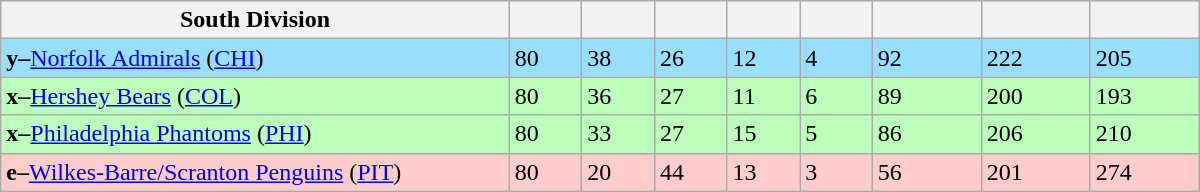<table class="wikitable" style="width:50em">
<tr>
<th width="35%">South Division</th>
<th width="5%"></th>
<th width="5%"></th>
<th width="5%"></th>
<th width="5%"></th>
<th width="5%"></th>
<th width="7.5%"></th>
<th width="7.5%"></th>
<th width="7.5%"></th>
</tr>
<tr bgcolor="#97DEFF">
<td><strong>y–</strong><a href='#'>Norfolk Admirals</a> (<a href='#'>CHI</a>)</td>
<td>80</td>
<td>38</td>
<td>26</td>
<td>12</td>
<td>4</td>
<td>92</td>
<td>222</td>
<td>205</td>
</tr>
<tr bgcolor="#bbffbb">
<td><strong>x–</strong><a href='#'>Hershey Bears</a> (<a href='#'>COL</a>)</td>
<td>80</td>
<td>36</td>
<td>27</td>
<td>11</td>
<td>6</td>
<td>89</td>
<td>200</td>
<td>193</td>
</tr>
<tr bgcolor="#bbffbb">
<td><strong>x–</strong><a href='#'>Philadelphia Phantoms</a> (<a href='#'>PHI</a>)</td>
<td>80</td>
<td>33</td>
<td>27</td>
<td>15</td>
<td>5</td>
<td>86</td>
<td>206</td>
<td>210</td>
</tr>
<tr bgcolor="#ffcccc">
<td><strong>e–</strong><a href='#'>Wilkes-Barre/Scranton Penguins</a> (<a href='#'>PIT</a>)</td>
<td>80</td>
<td>20</td>
<td>44</td>
<td>13</td>
<td>3</td>
<td>56</td>
<td>201</td>
<td>274</td>
</tr>
</table>
